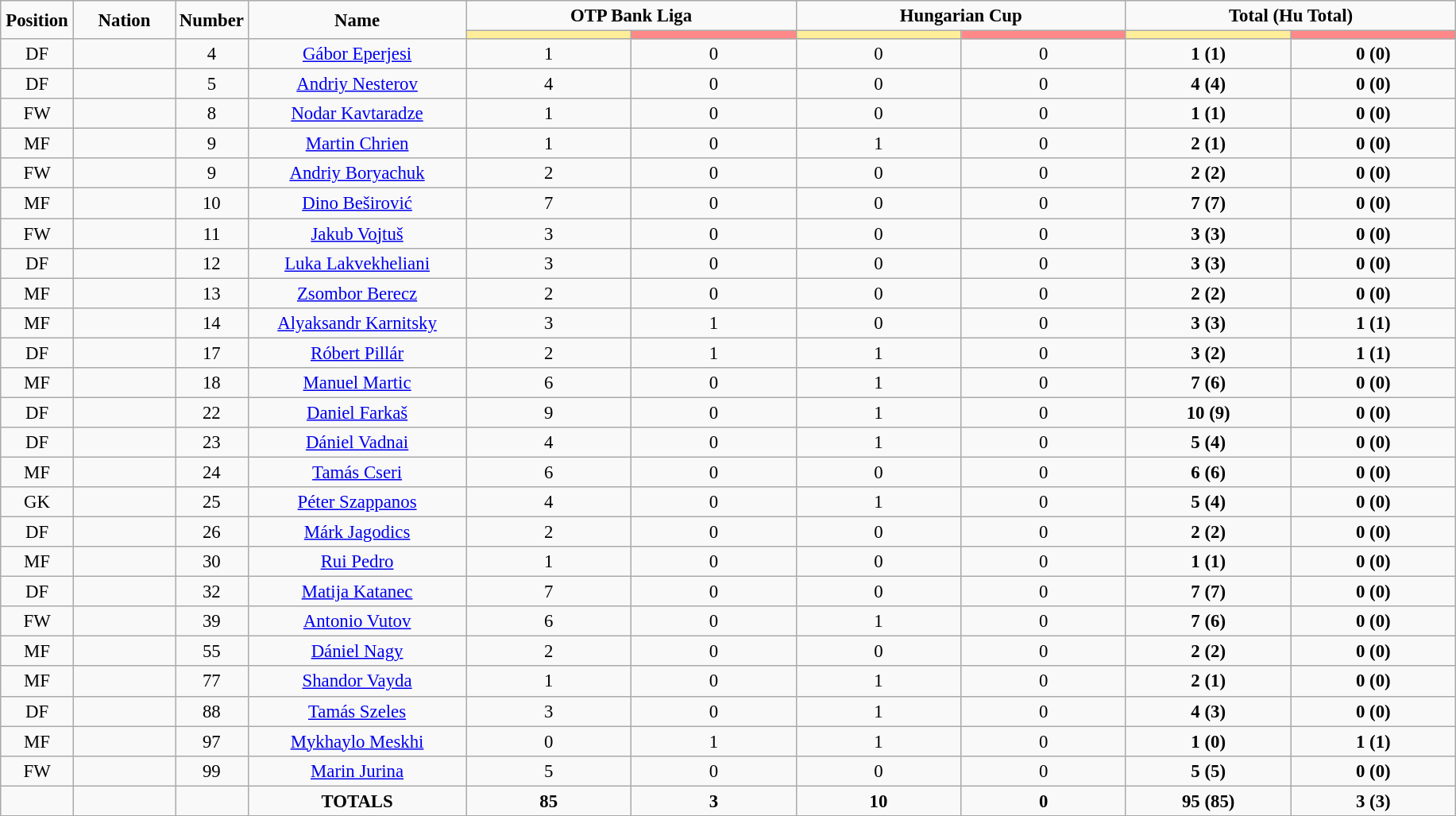<table class="wikitable" style="font-size: 95%; text-align: center;">
<tr>
<td rowspan="2" width="5%" align="center"><strong>Position</strong></td>
<td rowspan="2" width="7%" align="center"><strong>Nation</strong></td>
<td rowspan="2" width="5%" align="center"><strong>Number</strong></td>
<td rowspan="2" width="15%" align="center"><strong>Name</strong></td>
<td colspan="2" align="center"><strong>OTP Bank Liga</strong></td>
<td colspan="2" align="center"><strong>Hungarian Cup</strong></td>
<td colspan="2" align="center"><strong>Total (Hu Total)</strong></td>
</tr>
<tr>
<th width=60 style="background: #FFEE99"></th>
<th width=60 style="background: #FF8888"></th>
<th width=60 style="background: #FFEE99"></th>
<th width=60 style="background: #FF8888"></th>
<th width=60 style="background: #FFEE99"></th>
<th width=60 style="background: #FF8888"></th>
</tr>
<tr>
<td>DF</td>
<td></td>
<td>4</td>
<td><a href='#'>Gábor Eperjesi</a></td>
<td>1</td>
<td>0</td>
<td>0</td>
<td>0</td>
<td><strong>1 (1)</strong></td>
<td><strong>0 (0)</strong></td>
</tr>
<tr>
<td>DF</td>
<td></td>
<td>5</td>
<td><a href='#'>Andriy Nesterov</a></td>
<td>4</td>
<td>0</td>
<td>0</td>
<td>0</td>
<td><strong>4 (4)</strong></td>
<td><strong>0 (0)</strong></td>
</tr>
<tr>
<td>FW</td>
<td></td>
<td>8</td>
<td><a href='#'>Nodar Kavtaradze</a></td>
<td>1</td>
<td>0</td>
<td>0</td>
<td>0</td>
<td><strong>1 (1)</strong></td>
<td><strong>0 (0)</strong></td>
</tr>
<tr>
<td>MF</td>
<td></td>
<td>9</td>
<td><a href='#'>Martin Chrien</a></td>
<td>1</td>
<td>0</td>
<td>1</td>
<td>0</td>
<td><strong>2 (1)</strong></td>
<td><strong>0 (0)</strong></td>
</tr>
<tr>
<td>FW</td>
<td></td>
<td>9</td>
<td><a href='#'>Andriy Boryachuk</a></td>
<td>2</td>
<td>0</td>
<td>0</td>
<td>0</td>
<td><strong>2 (2)</strong></td>
<td><strong>0 (0)</strong></td>
</tr>
<tr>
<td>MF</td>
<td></td>
<td>10</td>
<td><a href='#'>Dino Beširović</a></td>
<td>7</td>
<td>0</td>
<td>0</td>
<td>0</td>
<td><strong>7 (7)</strong></td>
<td><strong>0 (0)</strong></td>
</tr>
<tr>
<td>FW</td>
<td></td>
<td>11</td>
<td><a href='#'>Jakub Vojtuš</a></td>
<td>3</td>
<td>0</td>
<td>0</td>
<td>0</td>
<td><strong>3 (3)</strong></td>
<td><strong>0 (0)</strong></td>
</tr>
<tr>
<td>DF</td>
<td></td>
<td>12</td>
<td><a href='#'>Luka Lakvekheliani</a></td>
<td>3</td>
<td>0</td>
<td>0</td>
<td>0</td>
<td><strong>3 (3)</strong></td>
<td><strong>0 (0)</strong></td>
</tr>
<tr>
<td>MF</td>
<td></td>
<td>13</td>
<td><a href='#'>Zsombor Berecz</a></td>
<td>2</td>
<td>0</td>
<td>0</td>
<td>0</td>
<td><strong>2 (2)</strong></td>
<td><strong>0 (0)</strong></td>
</tr>
<tr>
<td>MF</td>
<td></td>
<td>14</td>
<td><a href='#'>Alyaksandr Karnitsky</a></td>
<td>3</td>
<td>1</td>
<td>0</td>
<td>0</td>
<td><strong>3 (3)</strong></td>
<td><strong>1 (1)</strong></td>
</tr>
<tr>
<td>DF</td>
<td></td>
<td>17</td>
<td><a href='#'>Róbert Pillár</a></td>
<td>2</td>
<td>1</td>
<td>1</td>
<td>0</td>
<td><strong>3 (2)</strong></td>
<td><strong>1 (1)</strong></td>
</tr>
<tr>
<td>MF</td>
<td></td>
<td>18</td>
<td><a href='#'>Manuel Martic</a></td>
<td>6</td>
<td>0</td>
<td>1</td>
<td>0</td>
<td><strong>7 (6)</strong></td>
<td><strong>0 (0)</strong></td>
</tr>
<tr>
<td>DF</td>
<td></td>
<td>22</td>
<td><a href='#'>Daniel Farkaš</a></td>
<td>9</td>
<td>0</td>
<td>1</td>
<td>0</td>
<td><strong>10 (9)</strong></td>
<td><strong>0 (0)</strong></td>
</tr>
<tr>
<td>DF</td>
<td></td>
<td>23</td>
<td><a href='#'>Dániel Vadnai</a></td>
<td>4</td>
<td>0</td>
<td>1</td>
<td>0</td>
<td><strong>5 (4)</strong></td>
<td><strong>0 (0)</strong></td>
</tr>
<tr>
<td>MF</td>
<td></td>
<td>24</td>
<td><a href='#'>Tamás Cseri</a></td>
<td>6</td>
<td>0</td>
<td>0</td>
<td>0</td>
<td><strong>6 (6)</strong></td>
<td><strong>0 (0)</strong></td>
</tr>
<tr>
<td>GK</td>
<td></td>
<td>25</td>
<td><a href='#'>Péter Szappanos</a></td>
<td>4</td>
<td>0</td>
<td>1</td>
<td>0</td>
<td><strong>5 (4)</strong></td>
<td><strong>0 (0)</strong></td>
</tr>
<tr>
<td>DF</td>
<td></td>
<td>26</td>
<td><a href='#'>Márk Jagodics</a></td>
<td>2</td>
<td>0</td>
<td>0</td>
<td>0</td>
<td><strong>2 (2)</strong></td>
<td><strong>0 (0)</strong></td>
</tr>
<tr>
<td>MF</td>
<td></td>
<td>30</td>
<td><a href='#'>Rui Pedro</a></td>
<td>1</td>
<td>0</td>
<td>0</td>
<td>0</td>
<td><strong>1 (1)</strong></td>
<td><strong>0 (0)</strong></td>
</tr>
<tr>
<td>DF</td>
<td></td>
<td>32</td>
<td><a href='#'>Matija Katanec</a></td>
<td>7</td>
<td>0</td>
<td>0</td>
<td>0</td>
<td><strong>7 (7)</strong></td>
<td><strong>0 (0)</strong></td>
</tr>
<tr>
<td>FW</td>
<td></td>
<td>39</td>
<td><a href='#'>Antonio Vutov</a></td>
<td>6</td>
<td>0</td>
<td>1</td>
<td>0</td>
<td><strong>7 (6)</strong></td>
<td><strong>0 (0)</strong></td>
</tr>
<tr>
<td>MF</td>
<td></td>
<td>55</td>
<td><a href='#'>Dániel Nagy</a></td>
<td>2</td>
<td>0</td>
<td>0</td>
<td>0</td>
<td><strong>2 (2)</strong></td>
<td><strong>0 (0)</strong></td>
</tr>
<tr>
<td>MF</td>
<td></td>
<td>77</td>
<td><a href='#'>Shandor Vayda</a></td>
<td>1</td>
<td>0</td>
<td>1</td>
<td>0</td>
<td><strong>2 (1)</strong></td>
<td><strong>0 (0)</strong></td>
</tr>
<tr>
<td>DF</td>
<td></td>
<td>88</td>
<td><a href='#'>Tamás Szeles</a></td>
<td>3</td>
<td>0</td>
<td>1</td>
<td>0</td>
<td><strong>4 (3)</strong></td>
<td><strong>0 (0)</strong></td>
</tr>
<tr>
<td>MF</td>
<td></td>
<td>97</td>
<td><a href='#'>Mykhaylo Meskhi</a></td>
<td>0</td>
<td>1</td>
<td>1</td>
<td>0</td>
<td><strong>1 (0)</strong></td>
<td><strong>1 (1)</strong></td>
</tr>
<tr>
<td>FW</td>
<td></td>
<td>99</td>
<td><a href='#'>Marin Jurina</a></td>
<td>5</td>
<td>0</td>
<td>0</td>
<td>0</td>
<td><strong>5 (5)</strong></td>
<td><strong>0 (0)</strong></td>
</tr>
<tr>
<td></td>
<td></td>
<td></td>
<td><strong>TOTALS</strong></td>
<td><strong>85</strong></td>
<td><strong>3</strong></td>
<td><strong>10</strong></td>
<td><strong>0</strong></td>
<td><strong>95 (85)</strong></td>
<td><strong>3 (3)</strong></td>
</tr>
<tr>
</tr>
</table>
